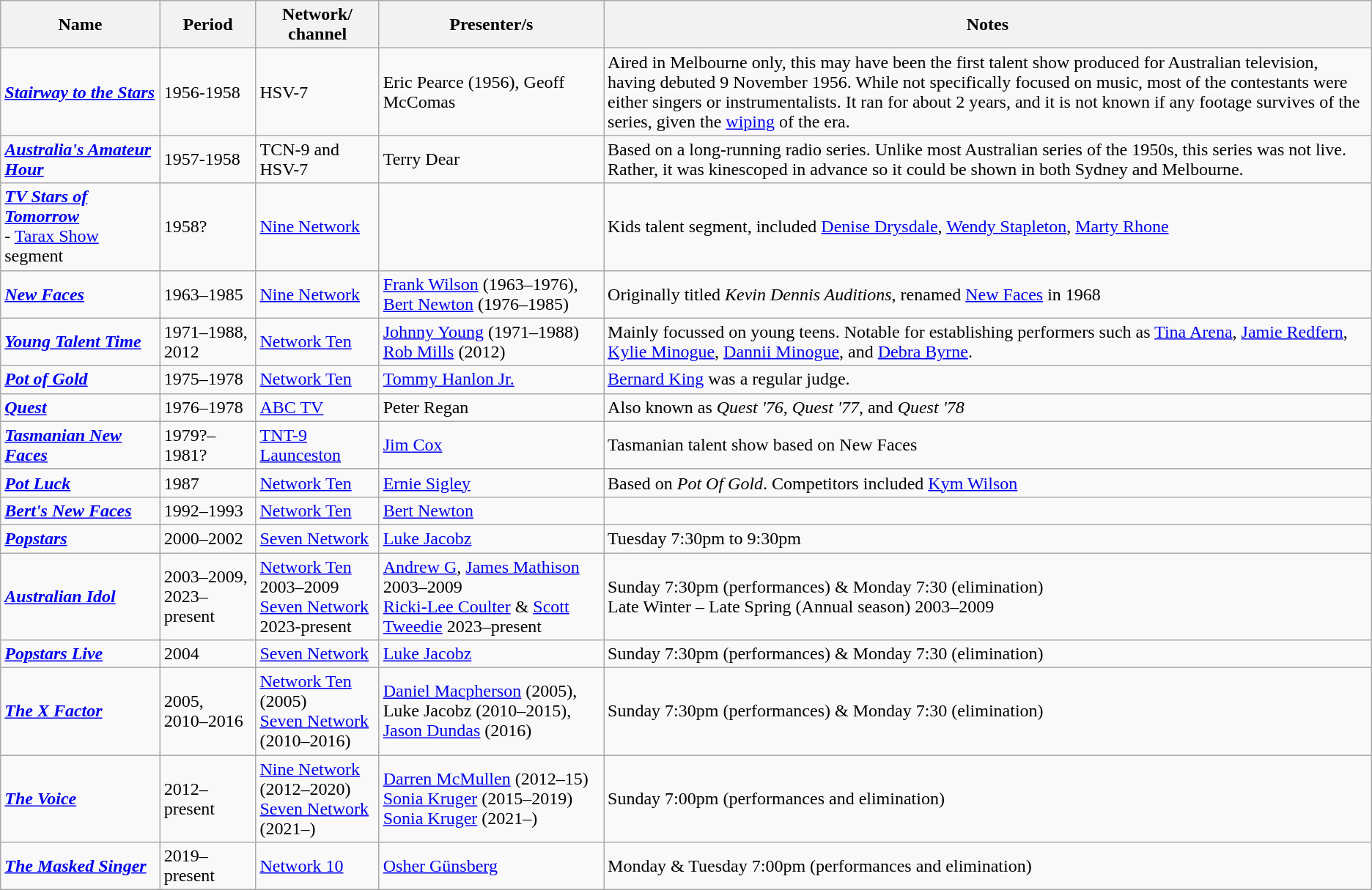<table class=wikitable>
<tr>
<th>Name</th>
<th>Period</th>
<th>Network/<br>channel</th>
<th>Presenter/s</th>
<th>Notes</th>
</tr>
<tr>
<td><strong><em><a href='#'>Stairway to the Stars</a></em></strong></td>
<td>1956-1958</td>
<td>HSV-7</td>
<td>Eric Pearce (1956), Geoff McComas</td>
<td>Aired in Melbourne only, this may have been the first talent show produced for Australian television, having debuted 9 November 1956. While not specifically focused on music, most of the contestants were either singers or instrumentalists. It ran for about 2 years, and it is not known if any footage survives of the series, given the <a href='#'>wiping</a> of the era.</td>
</tr>
<tr>
<td><strong><em><a href='#'>Australia's Amateur Hour</a></em></strong></td>
<td>1957-1958</td>
<td>TCN-9 and HSV-7</td>
<td>Terry Dear</td>
<td>Based on a long-running radio series. Unlike most Australian series of the 1950s, this series was not live. Rather, it was kinescoped in advance so it could be shown in both Sydney and Melbourne.</td>
</tr>
<tr>
<td><strong><em><a href='#'>TV Stars of Tomorrow</a></em></strong><br>  - <a href='#'>Tarax Show</a> segment</td>
<td>1958?</td>
<td><a href='#'>Nine Network</a></td>
<td></td>
<td>Kids talent segment, included <a href='#'>Denise Drysdale</a>, <a href='#'>Wendy Stapleton</a>, <a href='#'>Marty Rhone</a></td>
</tr>
<tr>
<td><strong><em><a href='#'>New Faces</a></em></strong></td>
<td>1963–1985</td>
<td><a href='#'>Nine Network</a></td>
<td><a href='#'>Frank Wilson</a> (1963–1976), <a href='#'>Bert Newton</a> (1976–1985)</td>
<td>Originally titled <em>Kevin Dennis Auditions</em>, renamed <a href='#'>New Faces</a> in 1968</td>
</tr>
<tr>
<td nowrap><strong><em><a href='#'>Young Talent Time</a></em></strong></td>
<td>1971–1988, 2012</td>
<td><a href='#'>Network Ten</a></td>
<td><a href='#'>Johnny Young</a> (1971–1988)<br><a href='#'>Rob Mills</a> (2012)</td>
<td>Mainly focussed on young teens.  Notable for establishing performers such as <a href='#'>Tina Arena</a>, <a href='#'>Jamie Redfern</a>, <a href='#'>Kylie Minogue</a>, <a href='#'>Dannii Minogue</a>, and <a href='#'>Debra Byrne</a>.</td>
</tr>
<tr>
<td><strong><em><a href='#'>Pot of Gold</a></em></strong></td>
<td>1975–1978</td>
<td><a href='#'>Network Ten</a></td>
<td><a href='#'>Tommy Hanlon Jr.</a></td>
<td><a href='#'>Bernard King</a> was a regular judge.</td>
</tr>
<tr>
<td><strong><em><a href='#'>Quest</a></em></strong></td>
<td>1976–1978</td>
<td><a href='#'>ABC TV</a></td>
<td>Peter Regan</td>
<td>Also known as <em>Quest '76</em>, <em>Quest '77</em>, and <em>Quest '78</em></td>
</tr>
<tr>
<td><strong><em><a href='#'>Tasmanian New Faces</a></em></strong></td>
<td>1979?–1981?</td>
<td><a href='#'>TNT-9 Launceston</a></td>
<td><a href='#'>Jim Cox</a></td>
<td>Tasmanian talent show based on New Faces</td>
</tr>
<tr>
<td><strong><em><a href='#'>Pot Luck</a></em></strong></td>
<td>1987</td>
<td><a href='#'>Network Ten</a></td>
<td><a href='#'>Ernie Sigley</a></td>
<td>Based on <em>Pot Of Gold</em>. Competitors included <a href='#'>Kym Wilson</a></td>
</tr>
<tr>
<td nowrap><strong><em><a href='#'>Bert's New Faces</a></em></strong></td>
<td>1992–1993</td>
<td><a href='#'>Network Ten</a></td>
<td><a href='#'>Bert Newton</a></td>
<td></td>
</tr>
<tr>
<td><strong><em><a href='#'>Popstars</a></em></strong></td>
<td>2000–2002</td>
<td><a href='#'>Seven Network</a></td>
<td><a href='#'>Luke Jacobz</a></td>
<td>Tuesday 7:30pm to 9:30pm</td>
</tr>
<tr>
<td><strong><em><a href='#'>Australian Idol</a></em></strong></td>
<td>2003–2009, 2023–present</td>
<td><a href='#'>Network Ten</a> 2003–2009<br><a href='#'>Seven Network</a> 2023-present</td>
<td><a href='#'>Andrew G</a>, <a href='#'>James Mathison</a> 2003–2009<br><a href='#'>Ricki-Lee Coulter</a> & <a href='#'>Scott Tweedie</a> 2023–present</td>
<td>Sunday 7:30pm (performances) & Monday 7:30 (elimination)<br>Late Winter – Late Spring (Annual season) 2003–2009</td>
</tr>
<tr>
<td><strong><em><a href='#'>Popstars Live</a></em></strong></td>
<td>2004</td>
<td><a href='#'>Seven Network</a></td>
<td><a href='#'>Luke Jacobz</a></td>
<td>Sunday 7:30pm (performances) & Monday 7:30 (elimination)</td>
</tr>
<tr>
<td><strong><em><a href='#'>The X Factor</a></em></strong></td>
<td>2005, 2010–2016</td>
<td><a href='#'>Network Ten</a> (2005)<br><a href='#'>Seven Network</a> (2010–2016)</td>
<td><a href='#'>Daniel Macpherson</a> (2005), Luke Jacobz (2010–2015), <a href='#'>Jason Dundas</a> (2016)</td>
<td>Sunday 7:30pm (performances) & Monday 7:30 (elimination)</td>
</tr>
<tr>
<td><strong><em><a href='#'>The Voice</a></em></strong></td>
<td>2012–present</td>
<td><a href='#'>Nine Network</a> (2012–2020)<br><a href='#'>Seven Network</a> (2021–)</td>
<td><a href='#'>Darren McMullen</a> (2012–15) <a href='#'>Sonia Kruger</a> (2015–2019) <a href='#'>Sonia Kruger</a> (2021–)</td>
<td>Sunday 7:00pm (performances and elimination)</td>
</tr>
<tr>
<td><strong><em><a href='#'>The Masked Singer</a></em></strong></td>
<td>2019–present</td>
<td><a href='#'>Network 10</a></td>
<td><a href='#'>Osher Günsberg</a></td>
<td>Monday & Tuesday 7:00pm (performances and elimination)</td>
</tr>
</table>
